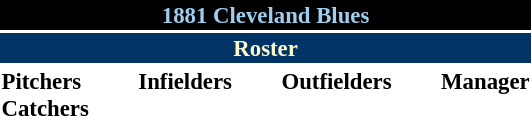<table class="toccolours" style="font-size: 95%;">
<tr>
<th colspan="10" style="background-color: #000000; color: #9ECEEE; text-align: center;">1881 Cleveland Blues</th>
</tr>
<tr>
<td colspan="10" style="background-color: #003366; color: #FFFDD0; text-align: center;"><strong>Roster</strong></td>
</tr>
<tr>
<td valign="top"><strong>Pitchers</strong><br>

<strong>Catchers</strong>



</td>
<td width="25px"></td>
<td valign="top"><strong>Infielders</strong><br>





</td>
<td width="25px"></td>
<td valign="top"><strong>Outfielders</strong><br>



</td>
<td width="25px"></td>
<td valign="top"><strong>Manager</strong><br>
</td>
</tr>
</table>
